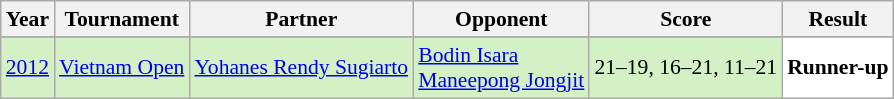<table class="sortable wikitable" style="font-size: 90%;">
<tr>
<th>Year</th>
<th>Tournament</th>
<th>Partner</th>
<th>Opponent</th>
<th>Score</th>
<th>Result</th>
</tr>
<tr>
</tr>
<tr style="background:#D4F1C5">
<td align="center"><a href='#'>2012</a></td>
<td align="left"><a href='#'>Vietnam Open</a></td>
<td align="left"> <a href='#'>Yohanes Rendy Sugiarto</a></td>
<td align="left"> <a href='#'>Bodin Isara</a><br> <a href='#'>Maneepong Jongjit</a></td>
<td align="left">21–19, 16–21, 11–21</td>
<td style="text-align:left; background:white"> <strong>Runner-up</strong></td>
</tr>
</table>
